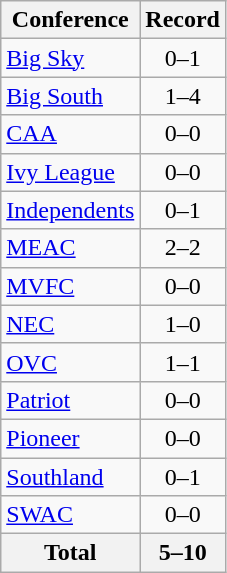<table class="wikitable">
<tr>
<th>Conference</th>
<th>Record</th>
</tr>
<tr>
<td><a href='#'>Big Sky</a></td>
<td align=center>0–1</td>
</tr>
<tr>
<td><a href='#'>Big South</a></td>
<td align=center>1–4</td>
</tr>
<tr>
<td><a href='#'>CAA</a></td>
<td align=center>0–0</td>
</tr>
<tr>
<td><a href='#'>Ivy League</a></td>
<td align=center>0–0</td>
</tr>
<tr>
<td><a href='#'>Independents</a></td>
<td align=center>0–1</td>
</tr>
<tr>
<td><a href='#'>MEAC</a></td>
<td align=center>2–2</td>
</tr>
<tr>
<td><a href='#'>MVFC</a></td>
<td align=center>0–0</td>
</tr>
<tr>
<td><a href='#'>NEC</a></td>
<td align=center>1–0</td>
</tr>
<tr>
<td><a href='#'>OVC</a></td>
<td align=center>1–1</td>
</tr>
<tr>
<td><a href='#'>Patriot</a></td>
<td align=center>0–0</td>
</tr>
<tr>
<td><a href='#'>Pioneer</a></td>
<td align=center>0–0</td>
</tr>
<tr>
<td><a href='#'>Southland</a></td>
<td align=center>0–1</td>
</tr>
<tr>
<td><a href='#'>SWAC</a></td>
<td align=center>0–0</td>
</tr>
<tr>
<th>Total</th>
<th>5–10</th>
</tr>
</table>
